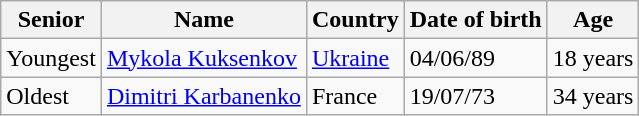<table class="wikitable">
<tr>
<th>Senior</th>
<th>Name</th>
<th>Country</th>
<th>Date of birth</th>
<th>Age</th>
</tr>
<tr>
<td>Youngest</td>
<td><a href='#'>Mykola Kuksenkov</a></td>
<td><a href='#'>Ukraine</a> </td>
<td>04/06/89</td>
<td>18 years</td>
</tr>
<tr>
<td>Oldest</td>
<td><a href='#'>Dimitri Karbanenko</a></td>
<td>France </td>
<td>19/07/73</td>
<td>34 years</td>
</tr>
</table>
